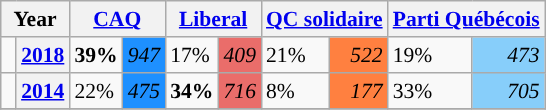<table class="wikitable" style="float:right; width:400; font-size:90%; margin-left:1em;">
<tr>
<th colspan="2" scope="col">Year</th>
<th colspan="2" scope="col"><a href='#'>CAQ</a></th>
<th colspan="2" scope="col"><a href='#'>Liberal</a></th>
<th colspan="2" scope="col"><a href='#'>QC solidaire</a></th>
<th colspan="2" scope="col"><a href='#'>Parti Québécois</a></th>
</tr>
<tr>
<td style="width: 0.25em; background-color: "></td>
<th><a href='#'>2018</a></th>
<td><strong>39%</strong></td>
<td style="text-align:right; background:#1E90FF;"><em>947</em></td>
<td>17%</td>
<td style="text-align:right; background:#EA6D6A;"><em>409</em></td>
<td>21%</td>
<td style="text-align:right; background:#FF8040;"><em>522</em></td>
<td>19%</td>
<td style="text-align:right; background:#87CEFA;"><em>473</em></td>
</tr>
<tr>
<td style="width: 0.25em; background-color: "></td>
<th><a href='#'>2014</a></th>
<td>22%</td>
<td style="text-align:right; background:#1E90FF;"><em>475</em></td>
<td><strong>34%</strong></td>
<td style="text-align:right; background:#EA6D6A;"><em>716</em></td>
<td>8%</td>
<td style="text-align:right; background:#FF8040;"><em>177</em></td>
<td>33%</td>
<td style="text-align:right; background:#87CEFA;"><em>705</em></td>
</tr>
<tr>
</tr>
</table>
